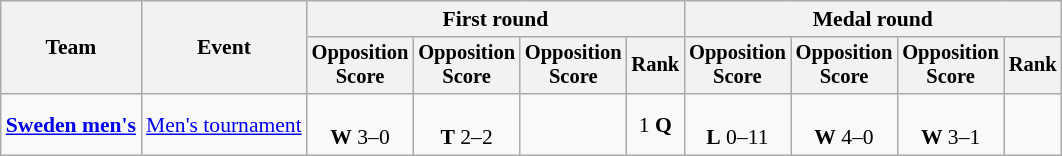<table class="wikitable" style="font-size:90%">
<tr>
<th rowspan=2>Team</th>
<th rowspan=2>Event</th>
<th colspan=4>First round</th>
<th colspan=4>Medal round</th>
</tr>
<tr style="font-size:95%">
<th>Opposition<br>Score</th>
<th>Opposition<br>Score</th>
<th>Opposition<br>Score</th>
<th>Rank</th>
<th>Opposition<br>Score</th>
<th>Opposition<br>Score</th>
<th>Opposition<br>Score</th>
<th>Rank</th>
</tr>
<tr align=center>
<td align=left><strong><a href='#'>Sweden men's</a></strong></td>
<td align=left><a href='#'>Men's tournament</a></td>
<td><br><strong>W</strong> 3–0</td>
<td><br><strong>T</strong> 2–2</td>
<td></td>
<td>1 <strong>Q</strong></td>
<td><br><strong>L</strong> 0–11</td>
<td><br><strong>W</strong> 4–0</td>
<td><br><strong>W</strong> 3–1</td>
<td></td>
</tr>
</table>
